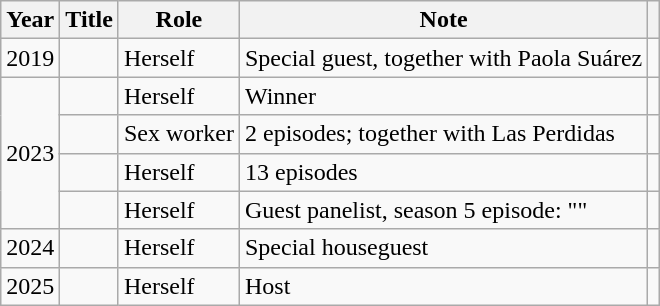<table class="wikitable">
<tr>
<th>Year</th>
<th>Title</th>
<th>Role</th>
<th>Note</th>
<th></th>
</tr>
<tr>
<td>2019</td>
<td></td>
<td>Herself</td>
<td>Special guest, together with Paola Suárez</td>
<td></td>
</tr>
<tr>
<td rowspan="4">2023</td>
<td></td>
<td>Herself</td>
<td>Winner</td>
<td></td>
</tr>
<tr>
<td></td>
<td>Sex worker</td>
<td>2 episodes; together with Las Perdidas</td>
<td></td>
</tr>
<tr>
<td></td>
<td>Herself</td>
<td>13 episodes</td>
<td></td>
</tr>
<tr>
<td></td>
<td>Herself</td>
<td>Guest panelist, season 5 episode: ""</td>
<td></td>
</tr>
<tr>
<td>2024</td>
<td></td>
<td>Herself</td>
<td>Special houseguest</td>
<td></td>
</tr>
<tr>
<td>2025</td>
<td></td>
<td>Herself</td>
<td>Host</td>
<td></td>
</tr>
</table>
